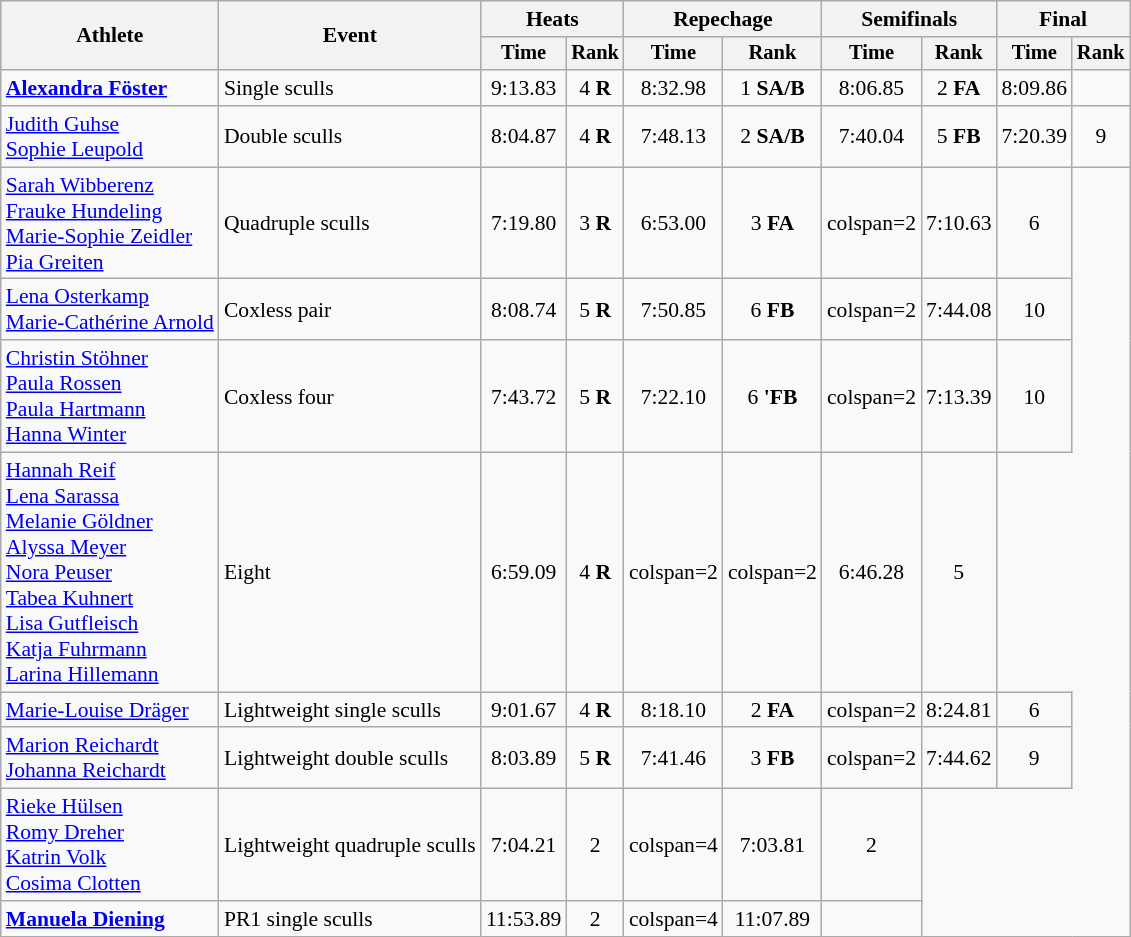<table class="wikitable" style="font-size:90%">
<tr>
<th rowspan="2">Athlete</th>
<th rowspan="2">Event</th>
<th colspan="2">Heats</th>
<th colspan="2">Repechage</th>
<th colspan="2">Semifinals</th>
<th colspan="2">Final</th>
</tr>
<tr style="font-size:95%">
<th>Time</th>
<th>Rank</th>
<th>Time</th>
<th>Rank</th>
<th>Time</th>
<th>Rank</th>
<th>Time</th>
<th>Rank</th>
</tr>
<tr align=center>
<td align=left><strong><a href='#'>Alexandra Föster</a></strong></td>
<td align=left>Single sculls</td>
<td>9:13.83</td>
<td>4 <strong>R</strong></td>
<td>8:32.98</td>
<td>1 <strong>SA/B</strong></td>
<td>8:06.85</td>
<td>2 <strong>FA</strong></td>
<td>8:09.86</td>
<td></td>
</tr>
<tr align=center>
<td align=left><a href='#'>Judith Guhse</a><br><a href='#'>Sophie Leupold</a></td>
<td align=left>Double sculls</td>
<td>8:04.87</td>
<td>4 <strong>R</strong></td>
<td>7:48.13</td>
<td>2 <strong>SA/B</strong></td>
<td>7:40.04</td>
<td>5 <strong>FB</strong></td>
<td>7:20.39</td>
<td>9</td>
</tr>
<tr align=center>
<td align=left><a href='#'>Sarah Wibberenz</a><br><a href='#'>Frauke Hundeling</a><br><a href='#'>Marie-Sophie Zeidler</a><br><a href='#'>Pia Greiten</a></td>
<td align=left>Quadruple sculls</td>
<td>7:19.80</td>
<td>3 <strong>R</strong></td>
<td>6:53.00</td>
<td>3 <strong>FA</strong></td>
<td>colspan=2</td>
<td>7:10.63</td>
<td>6</td>
</tr>
<tr align=center>
<td align=left><a href='#'>Lena Osterkamp</a><br><a href='#'>Marie-Cathérine Arnold</a></td>
<td align=left>Coxless pair</td>
<td>8:08.74</td>
<td>5 <strong>R</strong></td>
<td>7:50.85</td>
<td>6 <strong>FB</strong></td>
<td>colspan=2</td>
<td>7:44.08</td>
<td>10</td>
</tr>
<tr align=center>
<td align=left><a href='#'>Christin Stöhner</a><br><a href='#'>Paula Rossen</a><br><a href='#'>Paula Hartmann</a><br><a href='#'>Hanna Winter</a></td>
<td align=left>Coxless four</td>
<td>7:43.72</td>
<td>5 <strong>R</strong></td>
<td>7:22.10</td>
<td>6 <strong>'FB</strong></td>
<td>colspan=2</td>
<td>7:13.39</td>
<td>10</td>
</tr>
<tr align=center>
<td align=left><a href='#'>Hannah Reif</a><br><a href='#'>Lena Sarassa</a><br><a href='#'>Melanie Göldner</a><br><a href='#'>Alyssa Meyer</a><br><a href='#'>Nora Peuser</a><br><a href='#'>Tabea Kuhnert</a><br><a href='#'>Lisa Gutfleisch</a><br><a href='#'>Katja Fuhrmann</a><br><a href='#'>Larina Hillemann</a></td>
<td align=left>Eight</td>
<td>6:59.09</td>
<td>4 <strong>R</strong></td>
<td>colspan=2</td>
<td>colspan=2</td>
<td>6:46.28</td>
<td>5</td>
</tr>
<tr align=center>
<td align=left><a href='#'>Marie-Louise Dräger</a></td>
<td align=left>Lightweight single sculls</td>
<td>9:01.67</td>
<td>4 <strong>R</strong></td>
<td>8:18.10</td>
<td>2 <strong>FA</strong></td>
<td>colspan=2</td>
<td>8:24.81</td>
<td>6</td>
</tr>
<tr align=center>
<td align=left><a href='#'>Marion Reichardt</a><br><a href='#'>Johanna Reichardt</a></td>
<td align=left>Lightweight double sculls</td>
<td>8:03.89</td>
<td>5 <strong>R</strong></td>
<td>7:41.46</td>
<td>3 <strong>FB</strong></td>
<td>colspan=2</td>
<td>7:44.62</td>
<td>9</td>
</tr>
<tr align=center>
<td align=left><a href='#'>Rieke Hülsen</a><br><a href='#'>Romy Dreher</a><br><a href='#'>Katrin Volk</a><br><a href='#'>Cosima Clotten</a></td>
<td align=left>Lightweight quadruple sculls</td>
<td>7:04.21</td>
<td>2</td>
<td>colspan=4</td>
<td>7:03.81</td>
<td>2</td>
</tr>
<tr align=center>
<td align=left><strong><a href='#'>Manuela Diening</a></strong></td>
<td align=left>PR1 single sculls</td>
<td>11:53.89</td>
<td>2</td>
<td>colspan=4</td>
<td>11:07.89</td>
<td></td>
</tr>
</table>
